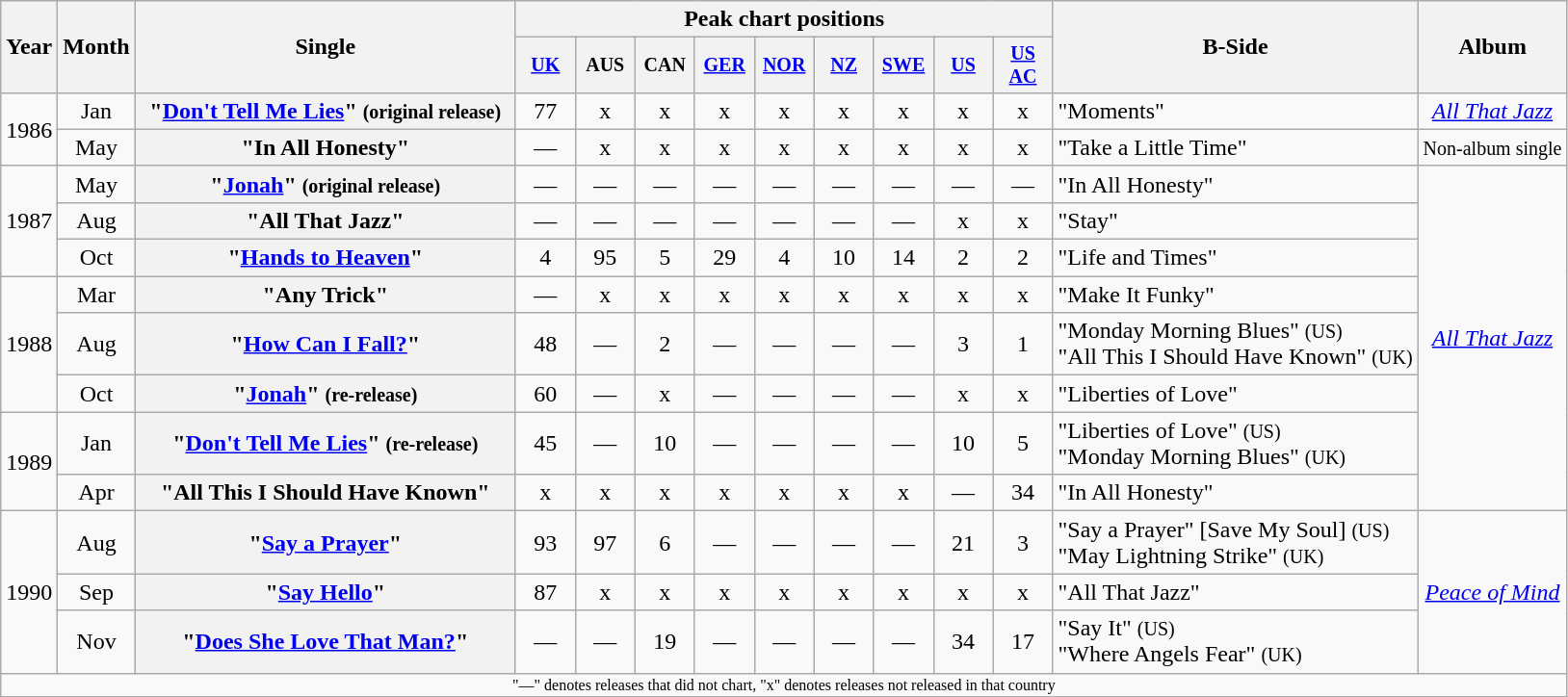<table class="wikitable plainrowheaders" style="text-align:center;">
<tr>
<th rowspan="2">Year</th>
<th rowspan="2">Month</th>
<th rowspan="2" style="width:16em;">Single</th>
<th colspan="9">Peak chart positions</th>
<th rowspan="2">B-Side</th>
<th rowspan="2">Album</th>
</tr>
<tr style="font-size:smaller;">
<th width="35"><a href='#'>UK</a><br></th>
<th width="35">AUS </th>
<th width="35">CAN </th>
<th width="35"><a href='#'>GER</a><br></th>
<th width="35"><a href='#'>NOR</a><br></th>
<th width="35"><a href='#'>NZ</a><br></th>
<th width="35"><a href='#'>SWE</a><br></th>
<th width="35"><a href='#'>US</a><br></th>
<th width="35"><a href='#'>US<br>AC</a><br></th>
</tr>
<tr>
<td rowspan="2">1986</td>
<td>Jan</td>
<th scope="row">"<a href='#'>Don't Tell Me Lies</a>" <small>(original release)</small></th>
<td>77</td>
<td>x</td>
<td>x</td>
<td>x</td>
<td>x</td>
<td>x</td>
<td>x</td>
<td>x</td>
<td>x</td>
<td align="left">"Moments"</td>
<td align="center"><em><a href='#'>All That Jazz</a></em></td>
</tr>
<tr>
<td>May</td>
<th scope="row">"In All Honesty"</th>
<td>—</td>
<td>x</td>
<td>x</td>
<td>x</td>
<td>x</td>
<td>x</td>
<td>x</td>
<td>x</td>
<td>x</td>
<td align="left">"Take a Little Time"</td>
<td><small>Non-album single</small></td>
</tr>
<tr>
<td rowspan="3">1987</td>
<td>May</td>
<th scope="row">"<a href='#'>Jonah</a>" <small>(original release)</small></th>
<td>—</td>
<td>—</td>
<td>—</td>
<td>—</td>
<td>—</td>
<td>—</td>
<td>—</td>
<td>—</td>
<td>—</td>
<td align="left">"In All Honesty"</td>
<td rowspan="8"><em><a href='#'>All That Jazz</a></em></td>
</tr>
<tr>
<td>Aug</td>
<th scope="row">"All That Jazz"</th>
<td>—</td>
<td>—</td>
<td>—</td>
<td>—</td>
<td>—</td>
<td>—</td>
<td>—</td>
<td>x</td>
<td>x</td>
<td align="left">"Stay"</td>
</tr>
<tr>
<td>Oct</td>
<th scope="row">"<a href='#'>Hands to Heaven</a>"</th>
<td>4</td>
<td>95</td>
<td>5</td>
<td>29</td>
<td>4</td>
<td>10</td>
<td>14</td>
<td>2</td>
<td>2</td>
<td align="left">"Life and Times"</td>
</tr>
<tr>
<td rowspan="3">1988</td>
<td>Mar</td>
<th scope="row">"Any Trick"</th>
<td>—</td>
<td>x</td>
<td>x</td>
<td>x</td>
<td>x</td>
<td>x</td>
<td>x</td>
<td>x</td>
<td>x</td>
<td align="left">"Make It Funky"</td>
</tr>
<tr>
<td>Aug</td>
<th scope="row">"<a href='#'>How Can I Fall?</a>"</th>
<td>48</td>
<td>—</td>
<td>2</td>
<td>—</td>
<td>—</td>
<td>—</td>
<td>—</td>
<td>3</td>
<td>1</td>
<td align="left">"Monday Morning Blues" <small>(US)</small><br>"All This I Should Have Known" <small>(UK)</small></td>
</tr>
<tr>
<td>Oct</td>
<th scope="row">"<a href='#'>Jonah</a>" <small>(re-release)</small></th>
<td>60</td>
<td>—</td>
<td>x</td>
<td>—</td>
<td>—</td>
<td>—</td>
<td>—</td>
<td>x</td>
<td>x</td>
<td align="left">"Liberties of Love"</td>
</tr>
<tr>
<td rowspan="2">1989</td>
<td>Jan</td>
<th scope="row">"<a href='#'>Don't Tell Me Lies</a>" <small>(re-release)</small></th>
<td>45</td>
<td>—</td>
<td>10</td>
<td>—</td>
<td>—</td>
<td>—</td>
<td>—</td>
<td>10</td>
<td>5</td>
<td align="left">"Liberties of Love" <small>(US)</small><br>"Monday Morning Blues" <small>(UK)</small></td>
</tr>
<tr>
<td>Apr</td>
<th scope="row">"All This I Should Have Known"</th>
<td>x</td>
<td>x</td>
<td>x</td>
<td>x</td>
<td>x</td>
<td>x</td>
<td>x</td>
<td>—</td>
<td>34</td>
<td align="left">"In All Honesty"</td>
</tr>
<tr>
<td rowspan="3">1990</td>
<td>Aug</td>
<th scope="row">"<a href='#'>Say a Prayer</a>"</th>
<td>93</td>
<td>97</td>
<td>6</td>
<td>—</td>
<td>—</td>
<td>—</td>
<td>—</td>
<td>21</td>
<td>3</td>
<td align="left">"Say a Prayer" [Save My Soul] <small>(US)</small><br>"May Lightning Strike" <small>(UK)</small></td>
<td align="center" rowspan="3"><em><a href='#'>Peace of Mind</a></em></td>
</tr>
<tr>
<td>Sep</td>
<th scope="row">"<a href='#'>Say Hello</a>"</th>
<td>87</td>
<td>x</td>
<td>x</td>
<td>x</td>
<td>x</td>
<td>x</td>
<td>x</td>
<td>x</td>
<td>x</td>
<td align="left">"All That Jazz"</td>
</tr>
<tr>
<td>Nov</td>
<th scope="row">"<a href='#'>Does She Love That Man?</a>"</th>
<td>—</td>
<td>—</td>
<td>19</td>
<td>—</td>
<td>—</td>
<td>—</td>
<td>—</td>
<td>34</td>
<td>17</td>
<td align="left">"Say It" <small>(US)</small><br>"Where Angels Fear" <small>(UK)</small></td>
</tr>
<tr>
<td colspan="14" style="font-size:8pt">"—" denotes releases that did not chart, "x" denotes releases not released in that country</td>
</tr>
<tr>
</tr>
</table>
